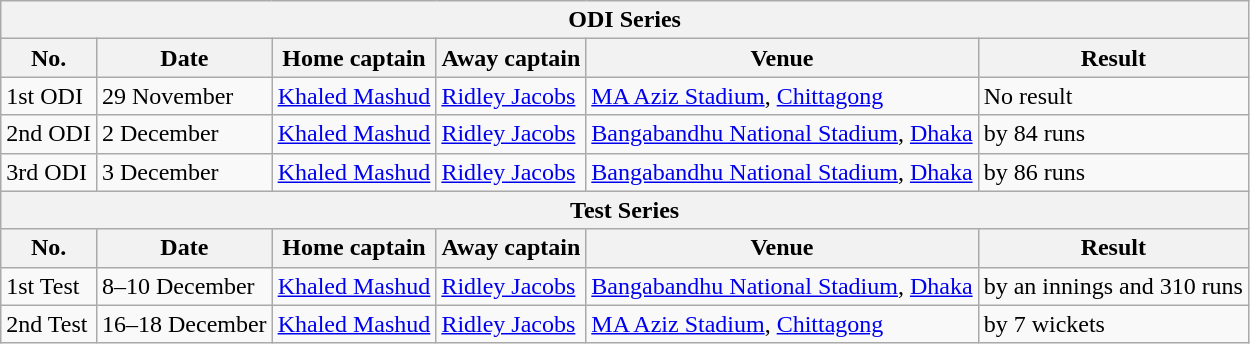<table class="wikitable">
<tr>
<th colspan="9">ODI Series</th>
</tr>
<tr>
<th>No.</th>
<th>Date</th>
<th>Home captain</th>
<th>Away captain</th>
<th>Venue</th>
<th>Result</th>
</tr>
<tr>
<td>1st ODI</td>
<td>29 November</td>
<td><a href='#'>Khaled Mashud</a></td>
<td><a href='#'>Ridley Jacobs</a></td>
<td><a href='#'>MA Aziz Stadium</a>, <a href='#'>Chittagong</a></td>
<td>No result</td>
</tr>
<tr>
<td>2nd ODI</td>
<td>2 December</td>
<td><a href='#'>Khaled Mashud</a></td>
<td><a href='#'>Ridley Jacobs</a></td>
<td><a href='#'>Bangabandhu National Stadium</a>, <a href='#'>Dhaka</a></td>
<td> by 84 runs</td>
</tr>
<tr>
<td>3rd ODI</td>
<td>3 December</td>
<td><a href='#'>Khaled Mashud</a></td>
<td><a href='#'>Ridley Jacobs</a></td>
<td><a href='#'>Bangabandhu National Stadium</a>, <a href='#'>Dhaka</a></td>
<td> by 86 runs</td>
</tr>
<tr>
<th colspan="9">Test Series</th>
</tr>
<tr>
<th>No.</th>
<th>Date</th>
<th>Home captain</th>
<th>Away captain</th>
<th>Venue</th>
<th>Result</th>
</tr>
<tr>
<td>1st Test</td>
<td>8–10 December</td>
<td><a href='#'>Khaled Mashud</a></td>
<td><a href='#'>Ridley Jacobs</a></td>
<td><a href='#'>Bangabandhu National Stadium</a>, <a href='#'>Dhaka</a></td>
<td> by an innings and 310 runs</td>
</tr>
<tr>
<td>2nd Test</td>
<td>16–18 December</td>
<td><a href='#'>Khaled Mashud</a></td>
<td><a href='#'>Ridley Jacobs</a></td>
<td><a href='#'>MA Aziz Stadium</a>, <a href='#'>Chittagong</a></td>
<td> by 7 wickets</td>
</tr>
</table>
